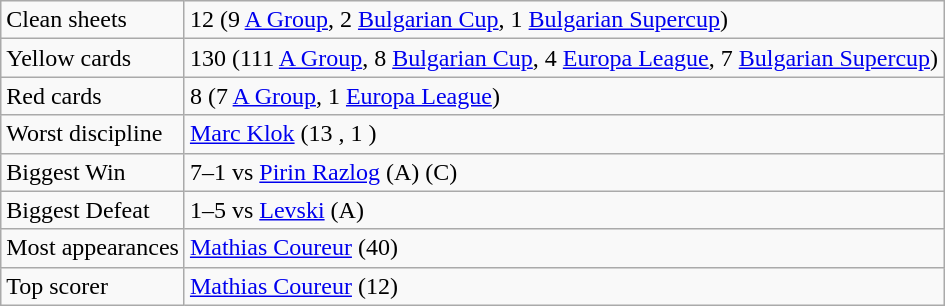<table class="wikitable">
<tr>
<td>Clean sheets</td>
<td>12 (9 <a href='#'>A Group</a>, 2 <a href='#'>Bulgarian Cup</a>, 1 <a href='#'>Bulgarian Supercup</a>)</td>
</tr>
<tr>
<td>Yellow cards</td>
<td>130 (111 <a href='#'>A Group</a>, 8 <a href='#'>Bulgarian Cup</a>, 4 <a href='#'>Europa League</a>, 7 <a href='#'>Bulgarian Supercup</a>)</td>
</tr>
<tr>
<td>Red cards</td>
<td>8 (7 <a href='#'>A Group</a>, 1 <a href='#'>Europa League</a>)</td>
</tr>
<tr>
<td>Worst discipline</td>
<td> <a href='#'>Marc Klok</a> (13 , 1 )</td>
</tr>
<tr>
<td>Biggest Win</td>
<td>7–1 vs <a href='#'>Pirin Razlog</a> (A) (C)</td>
</tr>
<tr>
<td>Biggest Defeat</td>
<td>1–5 vs <a href='#'>Levski</a> (A)</td>
</tr>
<tr>
<td>Most appearances</td>
<td> <a href='#'>Mathias Coureur</a> (40)</td>
</tr>
<tr>
<td>Top scorer</td>
<td> <a href='#'>Mathias Coureur</a> (12)</td>
</tr>
</table>
